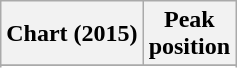<table class="wikitable sortable plainrowheaders">
<tr>
<th>Chart (2015)</th>
<th>Peak<br>position</th>
</tr>
<tr>
</tr>
<tr>
</tr>
</table>
